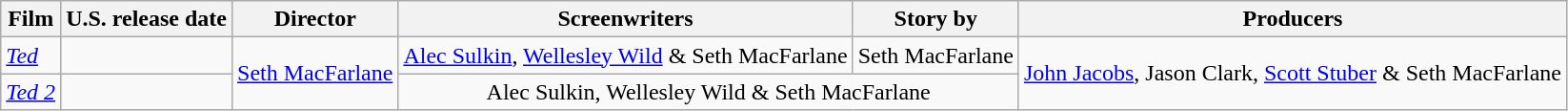<table class="wikitable plainrowheaders" style="text-align:center;">
<tr>
<th>Film</th>
<th>U.S. release date</th>
<th>Director</th>
<th>Screenwriters</th>
<th>Story by</th>
<th>Producers</th>
</tr>
<tr>
<td style="text-align:left"><em><a href='#'>Ted</a></em></td>
<td style="text-align:left"></td>
<td rowspan="2"><a href='#'>Seth MacFarlane</a></td>
<td><a href='#'>Alec Sulkin</a>, <a href='#'>Wellesley Wild</a> & Seth MacFarlane</td>
<td>Seth MacFarlane</td>
<td rowspan="2"><a href='#'>John Jacobs</a>, Jason Clark, <a href='#'>Scott Stuber</a> & Seth MacFarlane</td>
</tr>
<tr>
<td style="text-align:left"><em><a href='#'>Ted 2</a></em></td>
<td style="text-align:left"></td>
<td colspan="2">Alec Sulkin, Wellesley Wild & Seth MacFarlane</td>
</tr>
</table>
